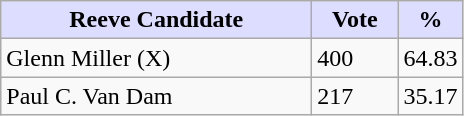<table class="wikitable">
<tr>
<th style="background:#ddf; width:200px;">Reeve Candidate</th>
<th style="background:#ddf; width:50px;">Vote</th>
<th style="background:#ddf; width:30px;">%</th>
</tr>
<tr>
<td>Glenn Miller (X)</td>
<td>400</td>
<td>64.83</td>
</tr>
<tr>
<td>Paul C. Van Dam</td>
<td>217</td>
<td>35.17</td>
</tr>
</table>
